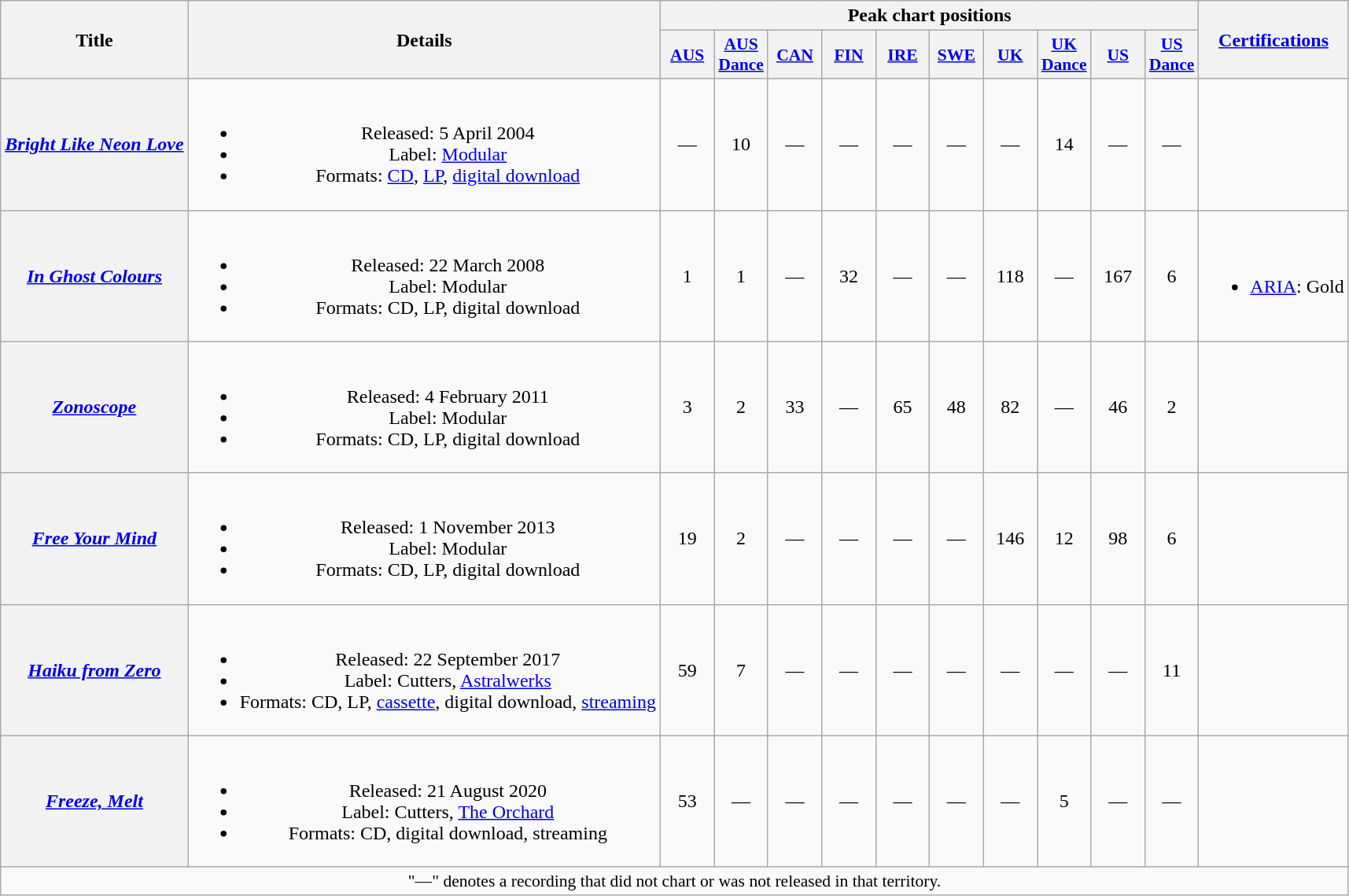<table class="wikitable plainrowheaders" style="text-align:center">
<tr>
<th scope="col" rowspan="2">Title</th>
<th scope="col" rowspan="2">Details</th>
<th scope="col" colspan="10">Peak chart positions</th>
<th scope="col" rowspan="2"><a href='#'>Certifications</a></th>
</tr>
<tr>
<th scope="col" style="width:2.7em;font-size:90%;"><a href='#'>AUS</a><br></th>
<th scope="col" style="width:2.7em;font-size:90%;"><a href='#'>AUS<br>Dance</a><br></th>
<th scope="col" style="width:2.7em;font-size:90%;"><a href='#'>CAN</a><br></th>
<th scope="col" style="width:2.7em;font-size:90%;"><a href='#'>FIN</a><br></th>
<th scope="col" style="width:2.7em;font-size:90%;"><a href='#'>IRE</a><br></th>
<th scope="col" style="width:2.7em;font-size:90%;"><a href='#'>SWE</a><br></th>
<th scope="col" style="width:2.7em;font-size:90%;"><a href='#'>UK</a><br></th>
<th scope="col" style="width:2.7em;font-size:90%;"><a href='#'>UK<br>Dance</a><br></th>
<th scope="col" style="width:2.7em;font-size:90%;"><a href='#'>US</a><br></th>
<th scope="col" style="width:2.7em;font-size:90%;"><a href='#'>US<br>Dance</a><br></th>
</tr>
<tr>
<th scope="row"><em><a href='#'>Bright Like Neon Love</a></em></th>
<td><br><ul><li>Released: 5 April 2004</li><li>Label: <a href='#'>Modular</a></li><li>Formats: <a href='#'>CD</a>, <a href='#'>LP</a>, <a href='#'>digital download</a></li></ul></td>
<td>—</td>
<td>10</td>
<td>—</td>
<td>—</td>
<td>—</td>
<td>—</td>
<td>—</td>
<td>14</td>
<td>—</td>
<td>—</td>
<td></td>
</tr>
<tr>
<th scope="row"><em><a href='#'>In Ghost Colours</a></em></th>
<td><br><ul><li>Released: 22 March 2008</li><li>Label: Modular</li><li>Formats: CD, LP, digital download</li></ul></td>
<td>1</td>
<td>1</td>
<td>—</td>
<td>32</td>
<td>—</td>
<td>—</td>
<td>118</td>
<td>—</td>
<td>167</td>
<td>6</td>
<td><br><ul><li><a href='#'>ARIA</a>: Gold</li></ul></td>
</tr>
<tr>
<th scope="row"><em><a href='#'>Zonoscope</a></em></th>
<td><br><ul><li>Released: 4 February 2011</li><li>Label: Modular</li><li>Formats: CD, LP, digital download</li></ul></td>
<td>3</td>
<td>2</td>
<td>33</td>
<td>—</td>
<td>65</td>
<td>48</td>
<td>82</td>
<td>—</td>
<td>46</td>
<td>2</td>
<td></td>
</tr>
<tr>
<th scope="row"><em><a href='#'>Free Your Mind</a></em></th>
<td><br><ul><li>Released: 1 November 2013</li><li>Label: Modular</li><li>Formats: CD, LP, digital download</li></ul></td>
<td>19</td>
<td>2</td>
<td>—</td>
<td>—</td>
<td>—</td>
<td>—</td>
<td>146</td>
<td>12</td>
<td>98</td>
<td>6</td>
<td></td>
</tr>
<tr>
<th scope="row"><em><a href='#'>Haiku from Zero</a></em></th>
<td><br><ul><li>Released: 22 September 2017</li><li>Label: Cutters, <a href='#'>Astralwerks</a></li><li>Formats: CD, LP, <a href='#'>cassette</a>, digital download, <a href='#'>streaming</a></li></ul></td>
<td>59</td>
<td>7</td>
<td>—</td>
<td>—</td>
<td>—</td>
<td>—</td>
<td>—</td>
<td>—</td>
<td>—</td>
<td>11</td>
<td></td>
</tr>
<tr>
<th scope="row"><em><a href='#'>Freeze, Melt</a></em></th>
<td><br><ul><li>Released: 21 August 2020</li><li>Label: Cutters, <a href='#'>The Orchard</a></li><li>Formats: CD, digital download, streaming</li></ul></td>
<td>53</td>
<td>—</td>
<td>—</td>
<td>—</td>
<td>—</td>
<td>—</td>
<td>—</td>
<td>5</td>
<td>—</td>
<td>—</td>
<td></td>
</tr>
<tr>
<td colspan="14" style="font-size:90%">"—" denotes a recording that did not chart or was not released in that territory.</td>
</tr>
</table>
